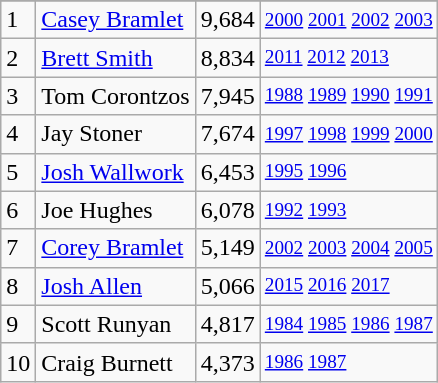<table class="wikitable">
<tr>
</tr>
<tr>
<td>1</td>
<td><a href='#'>Casey Bramlet</a></td>
<td>9,684</td>
<td style="font-size:80%;"><a href='#'>2000</a> <a href='#'>2001</a> <a href='#'>2002</a> <a href='#'>2003</a></td>
</tr>
<tr>
<td>2</td>
<td><a href='#'>Brett Smith</a></td>
<td>8,834</td>
<td style="font-size:80%;"><a href='#'>2011</a> <a href='#'>2012</a> <a href='#'>2013</a></td>
</tr>
<tr>
<td>3</td>
<td>Tom Corontzos</td>
<td>7,945</td>
<td style="font-size:80%;"><a href='#'>1988</a> <a href='#'>1989</a> <a href='#'>1990</a> <a href='#'>1991</a></td>
</tr>
<tr>
<td>4</td>
<td>Jay Stoner</td>
<td>7,674</td>
<td style="font-size:80%;"><a href='#'>1997</a> <a href='#'>1998</a> <a href='#'>1999</a> <a href='#'>2000</a></td>
</tr>
<tr>
<td>5</td>
<td><a href='#'>Josh Wallwork</a></td>
<td>6,453</td>
<td style="font-size:80%;"><a href='#'>1995</a> <a href='#'>1996</a></td>
</tr>
<tr>
<td>6</td>
<td>Joe Hughes</td>
<td>6,078</td>
<td style="font-size:80%;"><a href='#'>1992</a> <a href='#'>1993</a></td>
</tr>
<tr>
<td>7</td>
<td><a href='#'>Corey Bramlet</a></td>
<td>5,149</td>
<td style="font-size:80%;"><a href='#'>2002</a> <a href='#'>2003</a> <a href='#'>2004</a> <a href='#'>2005</a></td>
</tr>
<tr>
<td>8</td>
<td><a href='#'>Josh Allen</a></td>
<td>5,066</td>
<td style="font-size:80%;"><a href='#'>2015</a> <a href='#'>2016</a> <a href='#'>2017</a></td>
</tr>
<tr>
<td>9</td>
<td>Scott Runyan</td>
<td>4,817</td>
<td style="font-size:80%;"><a href='#'>1984</a> <a href='#'>1985</a> <a href='#'>1986</a> <a href='#'>1987</a></td>
</tr>
<tr>
<td>10</td>
<td>Craig Burnett</td>
<td>4,373</td>
<td style="font-size:80%;"><a href='#'>1986</a> <a href='#'>1987</a></td>
</tr>
</table>
